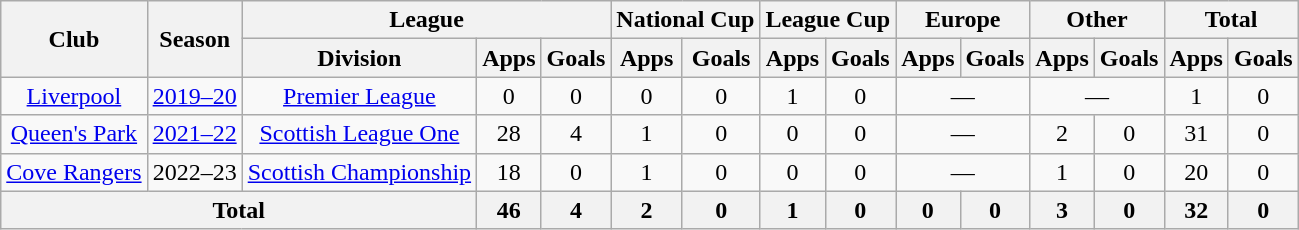<table class="wikitable" style="text-align:center">
<tr>
<th rowspan=2>Club</th>
<th rowspan=2>Season</th>
<th colspan=3>League</th>
<th colspan=2>National Cup</th>
<th colspan=2>League Cup</th>
<th colspan=2>Europe</th>
<th colspan=2>Other</th>
<th colspan=2>Total</th>
</tr>
<tr>
<th>Division</th>
<th>Apps</th>
<th>Goals</th>
<th>Apps</th>
<th>Goals</th>
<th>Apps</th>
<th>Goals</th>
<th>Apps</th>
<th>Goals</th>
<th>Apps</th>
<th>Goals</th>
<th>Apps</th>
<th>Goals</th>
</tr>
<tr>
<td><a href='#'>Liverpool</a></td>
<td><a href='#'>2019–20</a></td>
<td><a href='#'>Premier League</a></td>
<td>0</td>
<td>0</td>
<td>0</td>
<td>0</td>
<td>1</td>
<td>0</td>
<td colspan=2>—</td>
<td colspan=2>—</td>
<td>1</td>
<td>0</td>
</tr>
<tr>
<td><a href='#'>Queen's Park</a></td>
<td><a href='#'>2021–22</a></td>
<td><a href='#'>Scottish League One</a></td>
<td>28</td>
<td>4</td>
<td>1</td>
<td>0</td>
<td>0</td>
<td>0</td>
<td colspan=2>—</td>
<td>2</td>
<td>0</td>
<td>31</td>
<td>0</td>
</tr>
<tr>
<td><a href='#'>Cove Rangers</a></td>
<td>2022–23</td>
<td><a href='#'>Scottish Championship</a></td>
<td>18</td>
<td>0</td>
<td>1</td>
<td>0</td>
<td>0</td>
<td>0</td>
<td colspan=2>—</td>
<td>1</td>
<td>0</td>
<td>20</td>
<td>0</td>
</tr>
<tr>
<th colspan=3>Total</th>
<th>46</th>
<th>4</th>
<th>2</th>
<th>0</th>
<th>1</th>
<th>0</th>
<th>0</th>
<th>0</th>
<th>3</th>
<th>0</th>
<th>32</th>
<th>0</th>
</tr>
</table>
